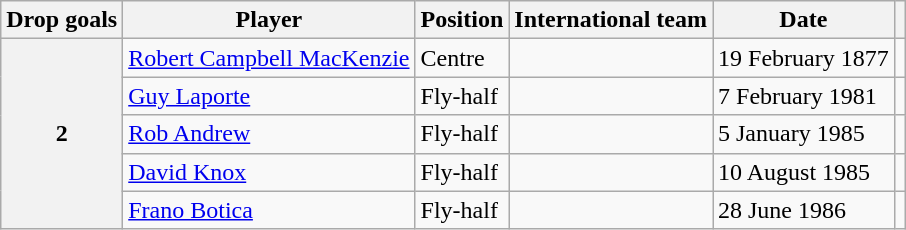<table class="wikitable sortable">
<tr>
<th>Drop goals</th>
<th>Player</th>
<th>Position</th>
<th>International team</th>
<th>Date</th>
<th></th>
</tr>
<tr>
<th rowspan=5>2</th>
<td><a href='#'>Robert Campbell MacKenzie</a></td>
<td>Centre</td>
<td></td>
<td>19 February 1877</td>
<td></td>
</tr>
<tr>
<td><a href='#'>Guy Laporte</a></td>
<td>Fly-half</td>
<td></td>
<td>7 February 1981</td>
<td></td>
</tr>
<tr>
<td><a href='#'>Rob Andrew</a></td>
<td>Fly-half</td>
<td></td>
<td>5 January 1985</td>
<td></td>
</tr>
<tr>
<td><a href='#'>David Knox</a></td>
<td>Fly-half</td>
<td></td>
<td>10 August 1985</td>
<td></td>
</tr>
<tr>
<td><a href='#'>Frano Botica</a></td>
<td>Fly-half</td>
<td></td>
<td>28 June 1986</td>
<td></td>
</tr>
</table>
